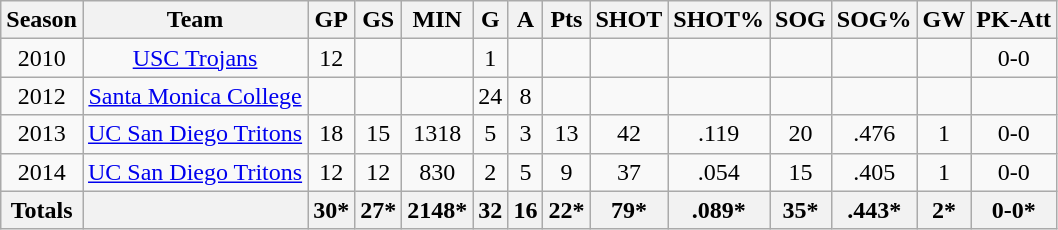<table class="wikitable" style="text-align: center;">
<tr>
<th>Season</th>
<th>Team</th>
<th>GP</th>
<th>GS</th>
<th>MIN</th>
<th>G</th>
<th>A</th>
<th>Pts</th>
<th>SHOT</th>
<th>SHOT%</th>
<th>SOG</th>
<th>SOG%</th>
<th>GW</th>
<th>PK-Att</th>
</tr>
<tr>
<td>2010</td>
<td><a href='#'>USC Trojans</a></td>
<td>12</td>
<td></td>
<td></td>
<td>1</td>
<td></td>
<td></td>
<td></td>
<td></td>
<td></td>
<td></td>
<td></td>
<td>0-0</td>
</tr>
<tr>
<td>2012</td>
<td><a href='#'>Santa Monica College</a></td>
<td></td>
<td></td>
<td></td>
<td>24</td>
<td>8</td>
<td></td>
<td></td>
<td></td>
<td></td>
<td></td>
<td></td>
<td></td>
</tr>
<tr>
<td>2013</td>
<td><a href='#'>UC San Diego Tritons</a></td>
<td>18</td>
<td>15</td>
<td>1318</td>
<td>5</td>
<td>3</td>
<td>13</td>
<td>42</td>
<td>.119</td>
<td>20</td>
<td>.476</td>
<td>1</td>
<td>0-0</td>
</tr>
<tr>
<td>2014</td>
<td><a href='#'>UC San Diego Tritons</a></td>
<td>12</td>
<td>12</td>
<td>830</td>
<td>2</td>
<td>5</td>
<td>9</td>
<td>37</td>
<td>.054</td>
<td>15</td>
<td>.405</td>
<td>1</td>
<td>0-0</td>
</tr>
<tr>
<th>Totals</th>
<th></th>
<th>30*</th>
<th>27*</th>
<th>2148*</th>
<th>32</th>
<th>16</th>
<th>22*</th>
<th>79*</th>
<th>.089*</th>
<th>35*</th>
<th>.443*</th>
<th>2*</th>
<th>0-0*</th>
</tr>
</table>
